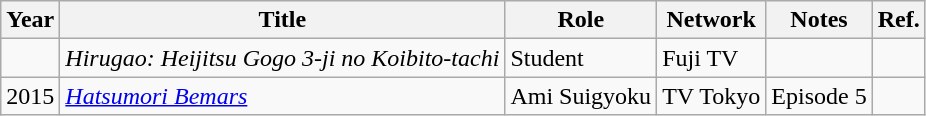<table class="wikitable">
<tr>
<th>Year</th>
<th>Title</th>
<th>Role</th>
<th>Network</th>
<th>Notes</th>
<th>Ref.</th>
</tr>
<tr>
<td></td>
<td><em>Hirugao: Heijitsu Gogo 3-ji no Koibito-tachi</em></td>
<td>Student</td>
<td>Fuji TV</td>
<td></td>
<td></td>
</tr>
<tr>
<td>2015</td>
<td><em><a href='#'>Hatsumori Bemars</a></em></td>
<td>Ami Suigyoku</td>
<td>TV Tokyo</td>
<td>Episode 5</td>
<td></td>
</tr>
</table>
